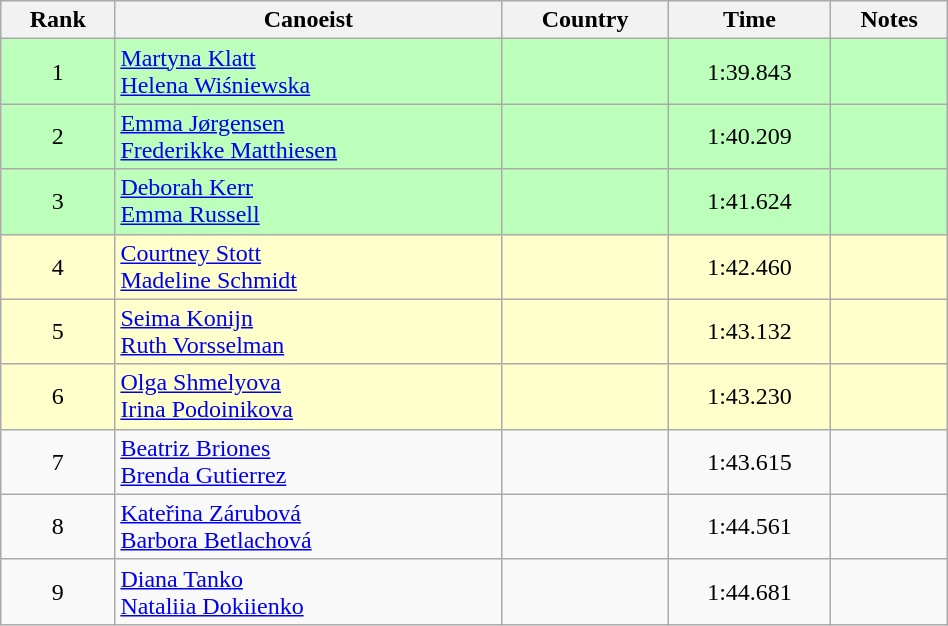<table class="wikitable" style="text-align:center;width: 50%">
<tr>
<th>Rank</th>
<th>Canoeist</th>
<th>Country</th>
<th>Time</th>
<th>Notes</th>
</tr>
<tr bgcolor=bbffbb>
<td>1</td>
<td align="left"><a href='#'>Martyna Klatt</a><br><a href='#'>Helena Wiśniewska</a></td>
<td align="left"></td>
<td>1:39.843</td>
<td></td>
</tr>
<tr bgcolor=bbffbb>
<td>2</td>
<td align="left"><a href='#'>Emma Jørgensen</a><br><a href='#'>Frederikke Matthiesen</a></td>
<td align="left"></td>
<td>1:40.209</td>
<td></td>
</tr>
<tr bgcolor=bbffbb>
<td>3</td>
<td align="left"><a href='#'>Deborah Kerr</a><br><a href='#'>Emma Russell</a></td>
<td align="left"></td>
<td>1:41.624</td>
<td></td>
</tr>
<tr bgcolor=ffffcc>
<td>4</td>
<td align="left"><a href='#'>Courtney Stott</a><br><a href='#'>Madeline Schmidt</a></td>
<td align="left"></td>
<td>1:42.460</td>
<td></td>
</tr>
<tr bgcolor=ffffcc>
<td>5</td>
<td align="left"><a href='#'>Seima Konijn</a><br><a href='#'>Ruth Vorsselman</a></td>
<td align="left"></td>
<td>1:43.132</td>
<td></td>
</tr>
<tr bgcolor=ffffcc>
<td>6</td>
<td align="left"><a href='#'>Olga Shmelyova</a><br><a href='#'>Irina Podoinikova</a></td>
<td align="left"></td>
<td>1:43.230</td>
<td></td>
</tr>
<tr>
<td>7</td>
<td align="left"><a href='#'>Beatriz Briones</a><br><a href='#'>Brenda Gutierrez</a></td>
<td align="left"></td>
<td>1:43.615</td>
<td></td>
</tr>
<tr>
<td>8</td>
<td align="left"><a href='#'>Kateřina Zárubová</a><br><a href='#'>Barbora Betlachová</a></td>
<td align="left"></td>
<td>1:44.561</td>
<td></td>
</tr>
<tr>
<td>9</td>
<td align="left"><a href='#'>Diana Tanko</a><br><a href='#'>Nataliia Dokiienko</a></td>
<td align="left"></td>
<td>1:44.681</td>
<td></td>
</tr>
</table>
